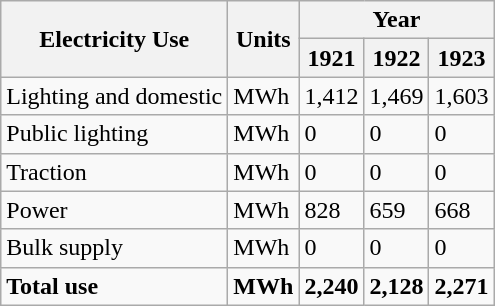<table class="wikitable">
<tr>
<th rowspan="2">Electricity  Use</th>
<th rowspan="2">Units</th>
<th colspan="3">Year</th>
</tr>
<tr>
<th>1921</th>
<th>1922</th>
<th>1923</th>
</tr>
<tr>
<td>Lighting  and domestic</td>
<td>MWh</td>
<td>1,412</td>
<td>1,469</td>
<td>1,603</td>
</tr>
<tr>
<td>Public  lighting</td>
<td>MWh</td>
<td>0</td>
<td>0</td>
<td>0</td>
</tr>
<tr>
<td>Traction</td>
<td>MWh</td>
<td>0</td>
<td>0</td>
<td>0</td>
</tr>
<tr>
<td>Power</td>
<td>MWh</td>
<td>828</td>
<td>659</td>
<td>668</td>
</tr>
<tr>
<td>Bulk  supply</td>
<td>MWh</td>
<td>0</td>
<td>0</td>
<td>0</td>
</tr>
<tr>
<td><strong>Total  use</strong></td>
<td><strong>MWh</strong></td>
<td><strong>2,240</strong></td>
<td><strong>2,128</strong></td>
<td><strong>2,271</strong></td>
</tr>
</table>
